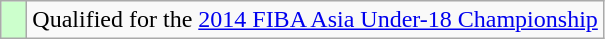<table class="wikitable">
<tr>
<td width=10px bgcolor="#ccffcc"></td>
<td>Qualified for the <a href='#'>2014 FIBA Asia Under-18 Championship</a></td>
</tr>
</table>
